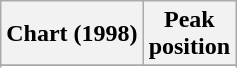<table class="wikitable sortable plainrowheaders" style="text-align:center">
<tr>
<th scope="col">Chart (1998)</th>
<th scope="col">Peak<br> position</th>
</tr>
<tr>
</tr>
<tr>
</tr>
</table>
